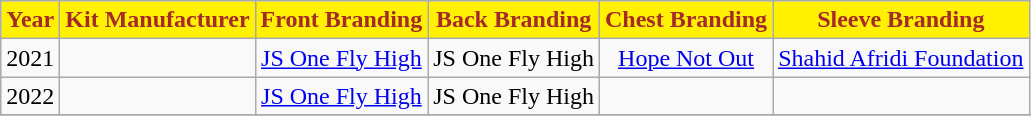<table class="wikitable" style="text-align: center;">
<tr>
<th style="background:#FFF100; color:brown; text-align:center;">Year</th>
<th style="background:#FFF100; color:brown; text-align:center;">Kit Manufacturer</th>
<th style="background:#FFF100; color:brown; text-align:center;">Front Branding</th>
<th style="background:#FFF100; color:brown; text-align:center;">Back Branding</th>
<th style="background:#FFF100; color:brown; text-align:center;">Chest Branding</th>
<th style="background:#FFF100; color:brown; text-align:center;">Sleeve Branding</th>
</tr>
<tr>
<td>2021</td>
<td></td>
<td><a href='#'>JS One Fly High</a></td>
<td>JS One Fly High</td>
<td><a href='#'>Hope Not Out</a></td>
<td><a href='#'>Shahid Afridi Foundation</a></td>
</tr>
<tr>
<td>2022</td>
<td></td>
<td><a href='#'>JS One Fly High</a></td>
<td>JS One Fly High</td>
<td></td>
<td></td>
</tr>
<tr>
</tr>
</table>
